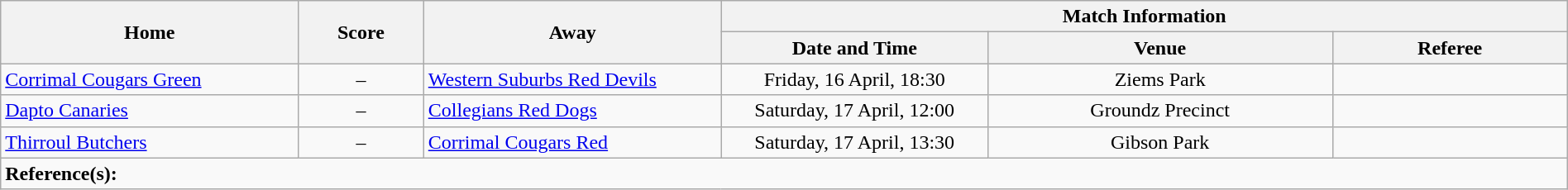<table class="wikitable" width="100% text-align:center;">
<tr>
<th rowspan="2" width="19%">Home</th>
<th rowspan="2" width="8%">Score</th>
<th rowspan="2" width="19%">Away</th>
<th colspan="3">Match Information</th>
</tr>
<tr bgcolor="#CCCCCC">
<th width="17%">Date and Time</th>
<th width="22%">Venue</th>
<th>Referee</th>
</tr>
<tr>
<td> <a href='#'>Corrimal Cougars Green</a></td>
<td style="text-align:center;">–</td>
<td> <a href='#'>Western Suburbs Red Devils</a></td>
<td style="text-align:center;">Friday, 16 April, 18:30</td>
<td style="text-align:center;">Ziems Park</td>
<td style="text-align:center;"></td>
</tr>
<tr>
<td> <a href='#'>Dapto Canaries</a></td>
<td style="text-align:center;">–</td>
<td> <a href='#'>Collegians Red Dogs</a></td>
<td style="text-align:center;">Saturday, 17 April, 12:00</td>
<td style="text-align:center;">Groundz Precinct</td>
<td style="text-align:center;"></td>
</tr>
<tr>
<td> <a href='#'>Thirroul Butchers</a></td>
<td style="text-align:center;">–</td>
<td> <a href='#'>Corrimal Cougars Red</a></td>
<td style="text-align:center;">Saturday, 17 April, 13:30</td>
<td style="text-align:center;">Gibson Park</td>
<td style="text-align:center;"></td>
</tr>
<tr>
<td colspan="6"><strong>Reference(s):</strong></td>
</tr>
</table>
